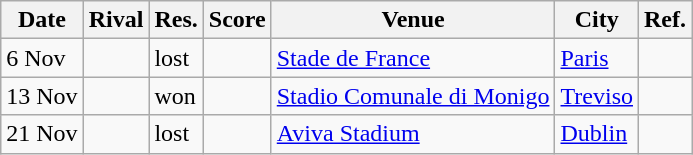<table class= "wikitable sortable">
<tr>
<th>Date</th>
<th>Rival</th>
<th>Res.</th>
<th>Score</th>
<th>Venue</th>
<th>City</th>
<th>Ref.</th>
</tr>
<tr>
<td>6 Nov</td>
<td></td>
<td>lost</td>
<td></td>
<td><a href='#'>Stade de France</a></td>
<td><a href='#'>Paris</a></td>
<td></td>
</tr>
<tr>
<td>13 Nov</td>
<td></td>
<td>won</td>
<td></td>
<td><a href='#'>Stadio Comunale di Monigo</a></td>
<td><a href='#'>Treviso</a></td>
<td></td>
</tr>
<tr>
<td>21 Nov</td>
<td></td>
<td>lost</td>
<td></td>
<td><a href='#'>Aviva Stadium</a></td>
<td><a href='#'>Dublin</a></td>
<td></td>
</tr>
</table>
